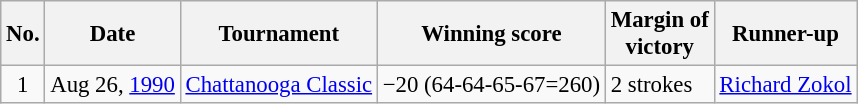<table class="wikitable" style="font-size:95%;">
<tr>
<th>No.</th>
<th>Date</th>
<th>Tournament</th>
<th>Winning score</th>
<th>Margin of<br>victory</th>
<th>Runner-up</th>
</tr>
<tr>
<td align=center>1</td>
<td>Aug 26, <a href='#'>1990</a></td>
<td><a href='#'>Chattanooga Classic</a></td>
<td>−20 (64-64-65-67=260)</td>
<td>2 strokes</td>
<td> <a href='#'>Richard Zokol</a></td>
</tr>
</table>
